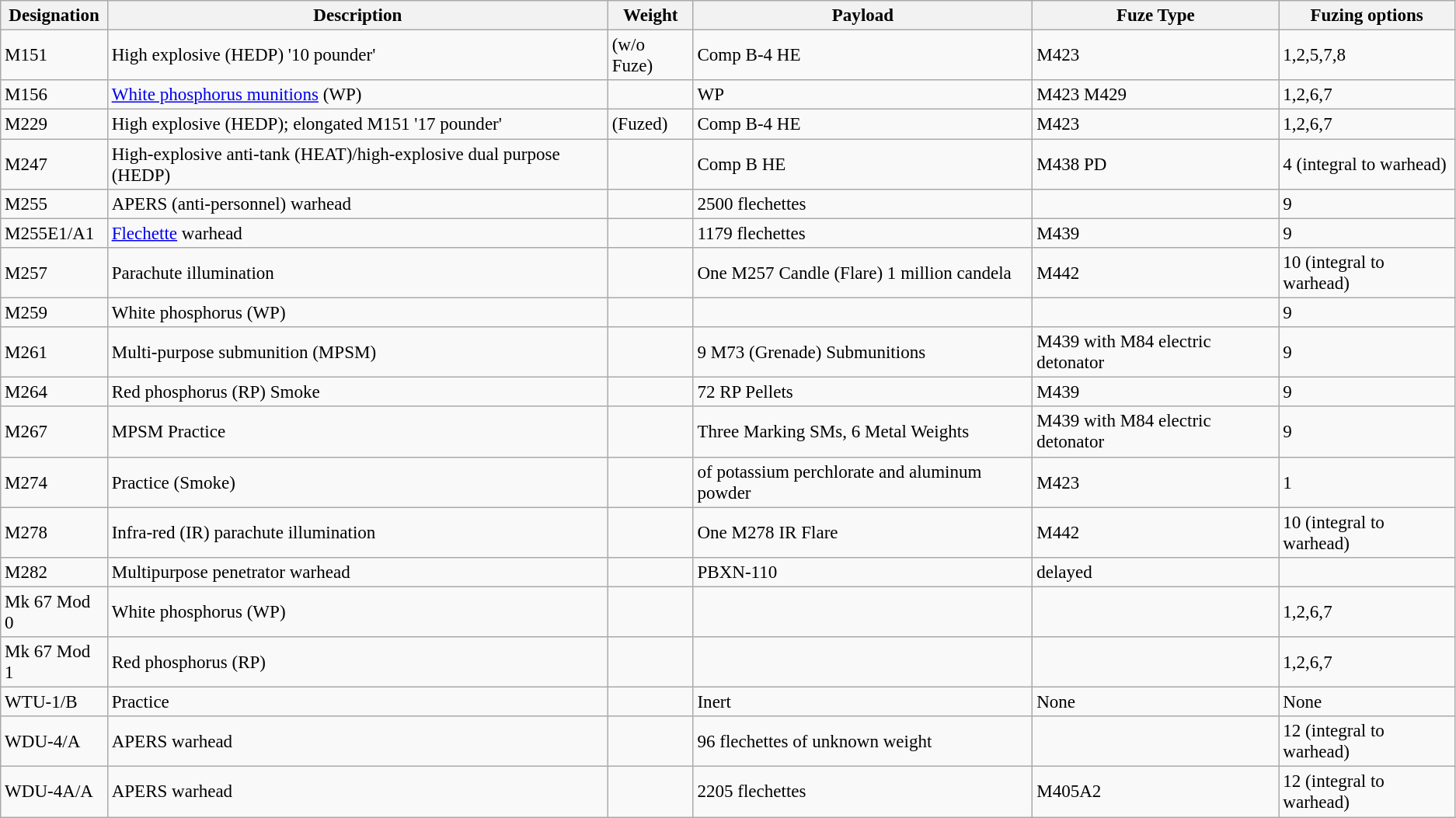<table class="wikitable" style="font-size:96%;">
<tr>
<th>Designation</th>
<th>Description</th>
<th>Weight</th>
<th>Payload</th>
<th>Fuze Type</th>
<th>Fuzing options</th>
</tr>
<tr>
<td>M151</td>
<td>High explosive (HEDP) '10 pounder'</td>
<td> (w/o Fuze)</td>
<td> Comp B-4 HE</td>
<td>M423</td>
<td>1,2,5,7,8</td>
</tr>
<tr>
<td>M156</td>
<td><a href='#'>White phosphorus munitions</a> (WP)</td>
<td></td>
<td> WP</td>
<td>M423 M429</td>
<td>1,2,6,7</td>
</tr>
<tr>
<td>M229</td>
<td>High explosive (HEDP); elongated M151 '17 pounder'</td>
<td> (Fuzed)</td>
<td> Comp B-4 HE</td>
<td>M423</td>
<td>1,2,6,7</td>
</tr>
<tr>
<td>M247</td>
<td>High-explosive anti-tank (HEAT)/high-explosive dual purpose (HEDP)</td>
<td></td>
<td> Comp B HE</td>
<td>M438 PD</td>
<td>4 (integral to warhead)</td>
</tr>
<tr>
<td>M255</td>
<td>APERS (anti-personnel) warhead</td>
<td></td>
<td>2500  flechettes</td>
<td></td>
<td>9</td>
</tr>
<tr>
<td>M255E1/A1</td>
<td><a href='#'>Flechette</a> warhead</td>
<td></td>
<td>1179  flechettes</td>
<td>M439</td>
<td>9</td>
</tr>
<tr>
<td>M257</td>
<td>Parachute illumination</td>
<td></td>
<td>One M257 Candle (Flare) 1 million candela</td>
<td>M442</td>
<td>10 (integral to warhead)</td>
</tr>
<tr>
<td>M259</td>
<td>White phosphorus (WP)</td>
<td></td>
<td></td>
<td></td>
<td>9</td>
</tr>
<tr>
<td>M261</td>
<td>Multi-purpose submunition (MPSM)</td>
<td></td>
<td>9 M73 (Grenade) Submunitions</td>
<td>M439 with M84 electric detonator</td>
<td>9</td>
</tr>
<tr>
<td>M264</td>
<td>Red phosphorus (RP) Smoke</td>
<td></td>
<td>72 RP Pellets</td>
<td>M439</td>
<td>9</td>
</tr>
<tr>
<td>M267</td>
<td>MPSM Practice</td>
<td></td>
<td>Three Marking SMs, 6 Metal Weights</td>
<td>M439 with M84 electric detonator</td>
<td>9</td>
</tr>
<tr>
<td>M274</td>
<td>Practice (Smoke)</td>
<td></td>
<td> of potassium perchlorate and aluminum powder</td>
<td>M423</td>
<td>1</td>
</tr>
<tr>
<td>M278</td>
<td>Infra-red (IR) parachute illumination</td>
<td></td>
<td>One M278 IR Flare</td>
<td>M442</td>
<td>10 (integral to warhead)</td>
</tr>
<tr>
<td>M282</td>
<td>Multipurpose penetrator warhead</td>
<td></td>
<td> PBXN-110</td>
<td>delayed</td>
<td></td>
</tr>
<tr>
<td>Mk 67 Mod 0</td>
<td>White phosphorus (WP)</td>
<td></td>
<td></td>
<td></td>
<td>1,2,6,7</td>
</tr>
<tr>
<td>Mk 67 Mod 1</td>
<td>Red phosphorus (RP)</td>
<td></td>
<td></td>
<td></td>
<td>1,2,6,7</td>
</tr>
<tr>
<td>WTU-1/B</td>
<td>Practice</td>
<td></td>
<td>Inert</td>
<td>None</td>
<td>None</td>
</tr>
<tr>
<td>WDU-4/A</td>
<td>APERS warhead</td>
<td></td>
<td>96 flechettes of unknown weight</td>
<td></td>
<td>12 (integral to warhead)</td>
</tr>
<tr>
<td>WDU-4A/A</td>
<td>APERS warhead</td>
<td></td>
<td>2205  flechettes</td>
<td>M405A2</td>
<td>12 (integral to warhead)</td>
</tr>
</table>
